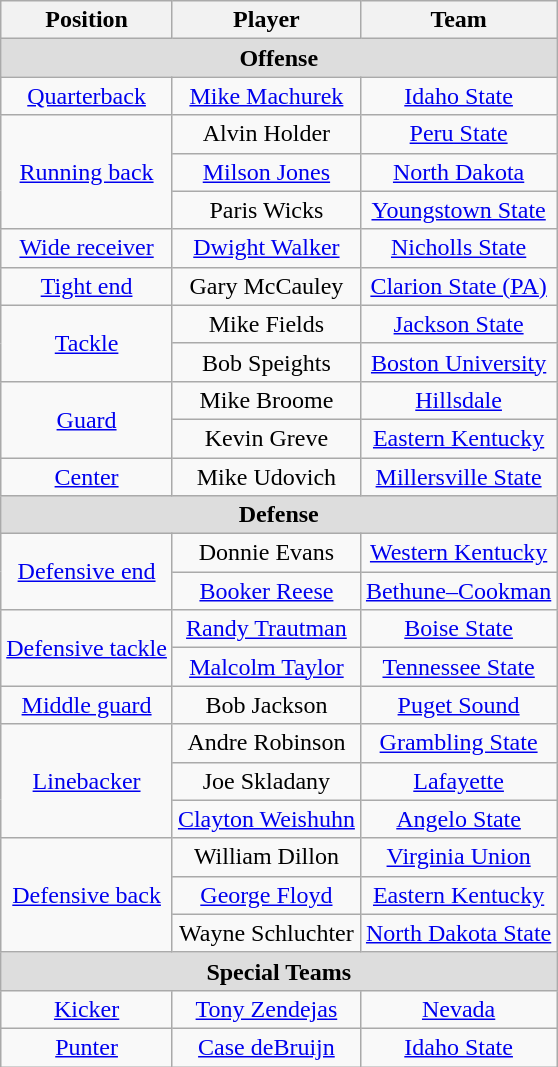<table class="wikitable">
<tr>
<th>Position</th>
<th>Player</th>
<th>Team</th>
</tr>
<tr>
<td colspan="3" style="text-align:center; background:#ddd;"><strong>Offense</strong></td>
</tr>
<tr style="text-align:center;">
<td><a href='#'>Quarterback</a></td>
<td><a href='#'>Mike Machurek</a></td>
<td><a href='#'>Idaho State</a></td>
</tr>
<tr style="text-align:center;">
<td rowspan="3"><a href='#'>Running back</a></td>
<td>Alvin Holder</td>
<td><a href='#'>Peru State</a></td>
</tr>
<tr style="text-align:center;">
<td><a href='#'>Milson Jones</a></td>
<td><a href='#'>North Dakota</a></td>
</tr>
<tr style="text-align:center;">
<td>Paris Wicks</td>
<td><a href='#'>Youngstown State</a></td>
</tr>
<tr style="text-align:center;">
<td><a href='#'>Wide receiver</a></td>
<td><a href='#'>Dwight Walker</a></td>
<td><a href='#'>Nicholls State</a></td>
</tr>
<tr style="text-align:center;">
<td><a href='#'>Tight end</a></td>
<td>Gary McCauley</td>
<td><a href='#'>Clarion State (PA)</a></td>
</tr>
<tr style="text-align:center;">
<td rowspan="2"><a href='#'>Tackle</a></td>
<td>Mike Fields</td>
<td><a href='#'>Jackson State</a></td>
</tr>
<tr style="text-align:center;">
<td>Bob Speights</td>
<td><a href='#'>Boston University</a></td>
</tr>
<tr style="text-align:center;">
<td rowspan="2"><a href='#'>Guard</a></td>
<td>Mike Broome</td>
<td><a href='#'>Hillsdale</a></td>
</tr>
<tr style="text-align:center;">
<td>Kevin Greve</td>
<td><a href='#'>Eastern Kentucky</a></td>
</tr>
<tr style="text-align:center;">
<td><a href='#'>Center</a></td>
<td>Mike Udovich</td>
<td><a href='#'>Millersville State</a></td>
</tr>
<tr>
<td colspan="3" style="text-align:center; background:#ddd;"><strong>Defense</strong></td>
</tr>
<tr style="text-align:center;">
<td rowspan="2"><a href='#'>Defensive end</a></td>
<td>Donnie Evans</td>
<td><a href='#'>Western Kentucky</a></td>
</tr>
<tr style="text-align:center;">
<td><a href='#'>Booker Reese</a></td>
<td><a href='#'>Bethune–Cookman</a></td>
</tr>
<tr style="text-align:center;">
<td rowspan="2"><a href='#'>Defensive tackle</a></td>
<td><a href='#'>Randy Trautman</a></td>
<td><a href='#'>Boise State</a></td>
</tr>
<tr style="text-align:center;">
<td><a href='#'>Malcolm Taylor</a></td>
<td><a href='#'>Tennessee State</a></td>
</tr>
<tr style="text-align:center;">
<td><a href='#'>Middle guard</a></td>
<td>Bob Jackson</td>
<td><a href='#'>Puget Sound</a></td>
</tr>
<tr style="text-align:center;">
<td rowspan="3"><a href='#'>Linebacker</a></td>
<td>Andre Robinson</td>
<td><a href='#'>Grambling State</a></td>
</tr>
<tr style="text-align:center;">
<td>Joe Skladany</td>
<td><a href='#'>Lafayette</a></td>
</tr>
<tr style="text-align:center;">
<td><a href='#'>Clayton Weishuhn</a></td>
<td><a href='#'>Angelo State</a></td>
</tr>
<tr style="text-align:center;">
<td rowspan="3"><a href='#'>Defensive back</a></td>
<td>William Dillon</td>
<td><a href='#'>Virginia Union</a></td>
</tr>
<tr style="text-align:center;">
<td><a href='#'>George Floyd</a></td>
<td><a href='#'>Eastern Kentucky</a></td>
</tr>
<tr style="text-align:center;">
<td>Wayne Schluchter</td>
<td><a href='#'>North Dakota State</a></td>
</tr>
<tr>
<td colspan="3" style="text-align:center; background:#ddd;"><strong>Special Teams</strong></td>
</tr>
<tr style="text-align:center;">
<td><a href='#'>Kicker</a></td>
<td><a href='#'>Tony Zendejas</a></td>
<td><a href='#'>Nevada</a></td>
</tr>
<tr style="text-align:center;">
<td><a href='#'>Punter</a></td>
<td><a href='#'>Case deBruijn</a></td>
<td><a href='#'>Idaho State</a></td>
</tr>
</table>
